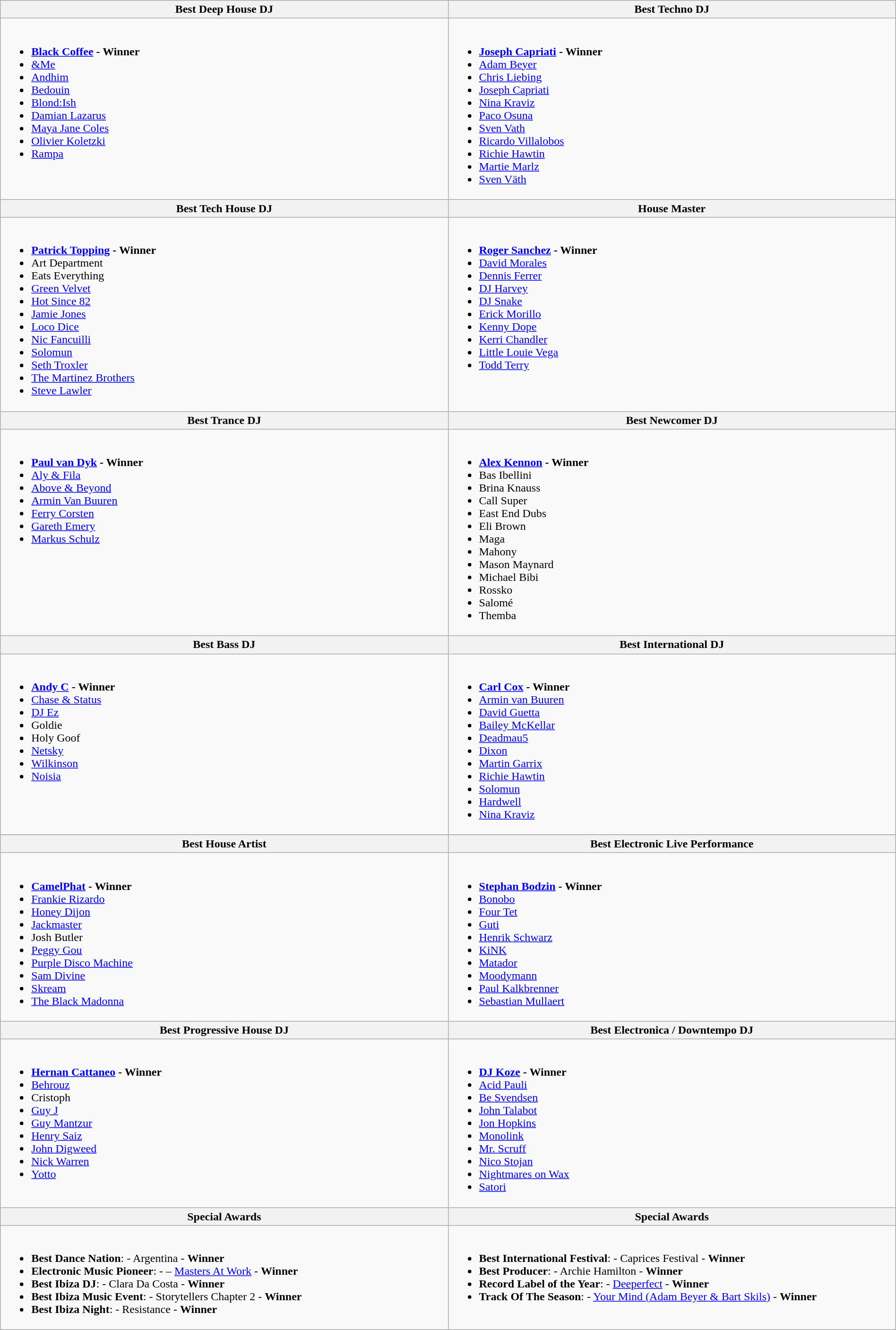<table class=wikitable width="100%">
<tr>
<th width="50%"><strong>Best Deep House DJ</strong></th>
<th width="50%"><strong>Best Techno DJ</strong></th>
</tr>
<tr>
<td valign="top"><br><ul><li><strong> <a href='#'>Black Coffee</a> - Winner</strong></li><li><a href='#'>&Me</a></li><li><a href='#'>Andhim</a></li><li><a href='#'>Bedouin</a></li><li><a href='#'>Blond:Ish</a></li><li><a href='#'>Damian Lazarus</a></li><li><a href='#'>Maya Jane Coles</a></li><li><a href='#'>Olivier Koletzki</a></li><li><a href='#'>Rampa</a></li></ul></td>
<td valign="top"><br><ul><li><strong> <a href='#'>Joseph Capriati</a> - Winner</strong></li><li><a href='#'>Adam Beyer</a></li><li><a href='#'>Chris Liebing</a></li><li><a href='#'>Joseph Capriati</a></li><li><a href='#'>Nina Kraviz</a></li><li><a href='#'>Paco Osuna</a></li><li><a href='#'>Sven Vath</a></li><li><a href='#'>Ricardo Villalobos</a></li><li><a href='#'>Richie Hawtin</a></li><li><a href='#'>Martie Marlz</a></li><li><a href='#'>Sven Väth</a></li></ul></td>
</tr>
<tr>
<th width="50%"><strong>Best Tech House DJ</strong></th>
<th width="50%"><strong>House Master</strong></th>
</tr>
<tr>
<td valign="top"><br><ul><li><strong> <a href='#'>Patrick Topping</a> - Winner</strong></li><li>Art Department</li><li>Eats Everything</li><li><a href='#'>Green Velvet</a></li><li><a href='#'>Hot Since 82</a></li><li><a href='#'>Jamie Jones</a></li><li><a href='#'>Loco Dice</a></li><li><a href='#'>Nic Fancuilli</a></li><li><a href='#'>Solomun</a></li><li><a href='#'>Seth Troxler</a></li><li><a href='#'>The Martinez Brothers</a></li><li><a href='#'>Steve Lawler</a></li></ul></td>
<td valign="top"><br><ul><li><strong>  <a href='#'>Roger Sanchez</a> - Winner</strong></li><li><a href='#'>David Morales</a></li><li><a href='#'>Dennis Ferrer</a></li><li><a href='#'>DJ Harvey</a></li><li><a href='#'>DJ Snake</a></li><li><a href='#'>Erick Morillo</a></li><li><a href='#'>Kenny Dope</a></li><li><a href='#'>Kerri Chandler</a></li><li><a href='#'>Little Louie Vega</a></li><li><a href='#'>Todd Terry</a></li></ul></td>
</tr>
<tr>
<th width="50%"><strong>Best Trance DJ</strong></th>
<th width="50%"><strong>Best Newcomer DJ</strong></th>
</tr>
<tr>
<td valign="top"><br><ul><li><strong> <a href='#'>Paul van Dyk</a> - Winner</strong></li><li><a href='#'>Aly & Fila</a></li><li><a href='#'>Above & Beyond</a></li><li><a href='#'>Armin Van Buuren</a></li><li><a href='#'>Ferry Corsten</a></li><li><a href='#'>Gareth Emery</a></li><li><a href='#'>Markus Schulz</a></li></ul></td>
<td valign="top"><br><ul><li><strong> <a href='#'>Alex Kennon</a> - Winner</strong></li><li>Bas Ibellini</li><li>Brina Knauss</li><li>Call Super</li><li>East End Dubs</li><li>Eli Brown</li><li>Maga</li><li>Mahony</li><li>Mason Maynard</li><li>Michael Bibi</li><li>Rossko</li><li>Salomé</li><li>Themba</li></ul></td>
</tr>
<tr>
<th width="50%"><strong>Best Bass DJ</strong></th>
<th width="50%"><strong>Best International DJ</strong></th>
</tr>
<tr>
<td valign="top"><br><ul><li><strong> <a href='#'>Andy C</a> - Winner</strong></li><li><a href='#'>Chase & Status</a></li><li><a href='#'>DJ Ez</a></li><li>Goldie</li><li>Holy Goof</li><li><a href='#'>Netsky</a></li><li><a href='#'>Wilkinson</a></li><li><a href='#'>Noisia</a></li></ul></td>
<td valign="top"><br><ul><li><strong> <a href='#'>Carl Cox</a> - Winner</strong></li><li><a href='#'>Armin van Buuren</a></li><li><a href='#'>David Guetta</a></li><li><a href='#'>Bailey McKellar</a></li><li><a href='#'>Deadmau5</a></li><li><a href='#'>Dixon</a></li><li><a href='#'>Martin Garrix</a></li><li><a href='#'>Richie Hawtin</a></li><li><a href='#'>Solomun</a></li><li><a href='#'>Hardwell</a></li><li><a href='#'>Nina Kraviz</a></li></ul></td>
</tr>
<tr>
</tr>
<tr>
<th width="50%"><strong>Best House Artist</strong></th>
<th width="50%"><strong>Best Electronic Live Performance</strong></th>
</tr>
<tr>
<td valign="top"><br><ul><li><strong> <a href='#'>CamelPhat</a> - Winner</strong></li><li><a href='#'>Frankie Rizardo</a></li><li><a href='#'>Honey Dijon</a></li><li><a href='#'>Jackmaster</a></li><li>Josh Butler</li><li><a href='#'>Peggy Gou</a></li><li><a href='#'>Purple Disco Machine</a></li><li><a href='#'>Sam Divine</a></li><li><a href='#'>Skream</a></li><li><a href='#'>The Black Madonna</a></li></ul></td>
<td valign="top"><br><ul><li><strong> <a href='#'>Stephan Bodzin</a> - Winner</strong></li><li><a href='#'>Bonobo</a></li><li><a href='#'>Four Tet</a></li><li><a href='#'>Guti</a></li><li><a href='#'>Henrik Schwarz</a></li><li><a href='#'>KiNK</a></li><li><a href='#'>Matador</a></li><li><a href='#'>Moodymann</a></li><li><a href='#'>Paul Kalkbrenner</a></li><li><a href='#'>Sebastian Mullaert</a></li></ul></td>
</tr>
<tr>
<th width="50%"><strong>Best Progressive House DJ</strong></th>
<th width="50%"><strong>Best Electronica / Downtempo DJ</strong></th>
</tr>
<tr>
<td valign="top"><br><ul><li><strong> <a href='#'>Hernan Cattaneo</a> - Winner</strong></li><li><a href='#'>Behrouz</a></li><li>Cristoph</li><li><a href='#'>Guy J</a></li><li><a href='#'>Guy Mantzur</a></li><li><a href='#'>Henry Saiz</a></li><li><a href='#'>John Digweed</a></li><li><a href='#'>Nick Warren</a></li><li><a href='#'>Yotto</a></li></ul></td>
<td valign="top"><br><ul><li><strong> <a href='#'>DJ Koze</a> - Winner</strong></li><li><a href='#'>Acid Pauli</a></li><li><a href='#'>Be Svendsen</a></li><li><a href='#'>John Talabot</a></li><li><a href='#'>Jon Hopkins</a></li><li><a href='#'>Monolink</a></li><li><a href='#'>Mr. Scruff</a></li><li><a href='#'>Nico Stojan</a></li><li><a href='#'>Nightmares on Wax</a></li><li><a href='#'>Satori</a></li></ul></td>
</tr>
<tr>
<th width="50%"><strong>Special Awards</strong></th>
<th width="50%"><strong>Special Awards</strong></th>
</tr>
<tr>
<td valign="top"><br><ul><li><strong>Best Dance Nation</strong>: -  Argentina - <strong>Winner</strong></li><li><strong>Electronic Music Pioneer</strong>: -  – <a href='#'>Masters At Work</a>  - <strong>Winner</strong></li><li><strong>Best Ibiza DJ</strong>: -  Clara Da Costa - <strong>Winner</strong></li><li><strong>Best Ibiza Music Event</strong>: -  Storytellers Chapter 2 - <strong>Winner</strong></li><li><strong>Best Ibiza Night</strong>: -  Resistance - <strong>Winner</strong></li></ul></td>
<td valign="top"><br><ul><li><strong>Best International Festival</strong>: -  Caprices Festival - <strong>Winner</strong></li><li><strong>Best Producer</strong>: -  Archie Hamilton - <strong>Winner</strong></li><li><strong>Record Label of the Year</strong>: -  <a href='#'>Deeperfect</a> - <strong>Winner</strong></li><li><strong>Track Of The Season</strong>: - <a href='#'>Your Mind (Adam Beyer & Bart Skils)</a> - <strong>Winner</strong></li></ul></td>
</tr>
</table>
